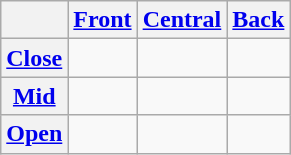<table class="wikitable">
<tr>
<th></th>
<th><a href='#'>Front</a></th>
<th><a href='#'>Central</a></th>
<th><a href='#'>Back</a></th>
</tr>
<tr align="center">
<th><a href='#'>Close</a></th>
<td> </td>
<td></td>
<td> </td>
</tr>
<tr align="center">
<th><a href='#'>Mid</a></th>
<td> </td>
<td></td>
<td> </td>
</tr>
<tr align="center">
<th><a href='#'>Open</a></th>
<td></td>
<td> </td>
<td></td>
</tr>
</table>
